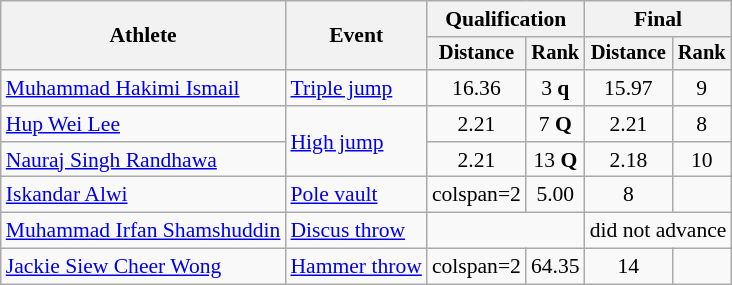<table class="wikitable" style="font-size:90%">
<tr>
<th rowspan=2>Athlete</th>
<th rowspan=2>Event</th>
<th colspan=2>Qualification</th>
<th colspan=2>Final</th>
</tr>
<tr style="font-size:95%">
<th>Distance</th>
<th>Rank</th>
<th>Distance</th>
<th>Rank</th>
</tr>
<tr align=center>
<td align=left><a href='#'>Muhammad Hakimi Ismail</a></td>
<td style="text-align:left;"><a href='#'>Triple jump</a></td>
<td>16.36</td>
<td>3 <strong>q</strong></td>
<td>15.97</td>
<td>9</td>
</tr>
<tr align=center>
<td align=left><a href='#'>Hup Wei Lee</a></td>
<td style="text-align:left;" rowspan=2><a href='#'>High jump</a></td>
<td>2.21</td>
<td>7 <strong>Q</strong></td>
<td>2.21</td>
<td>8</td>
</tr>
<tr align=center>
<td align=left><a href='#'>Nauraj Singh Randhawa</a></td>
<td>2.21</td>
<td>13 <strong>Q</strong></td>
<td>2.18</td>
<td>10</td>
</tr>
<tr align=center>
<td align=left><a href='#'>Iskandar Alwi</a></td>
<td style="text-align:left;"><a href='#'>Pole vault</a></td>
<td>colspan=2</td>
<td>5.00</td>
<td>8</td>
</tr>
<tr align=center>
<td align=left><a href='#'>Muhammad Irfan Shamshuddin</a></td>
<td style="text-align:left;"><a href='#'>Discus throw</a></td>
<td colspan=2></td>
<td colspan=2>did not advance</td>
</tr>
<tr align=center>
<td align=left><a href='#'>Jackie Siew Cheer Wong</a></td>
<td style="text-align:left;"><a href='#'>Hammer throw</a></td>
<td>colspan=2</td>
<td>64.35</td>
<td>14</td>
</tr>
</table>
